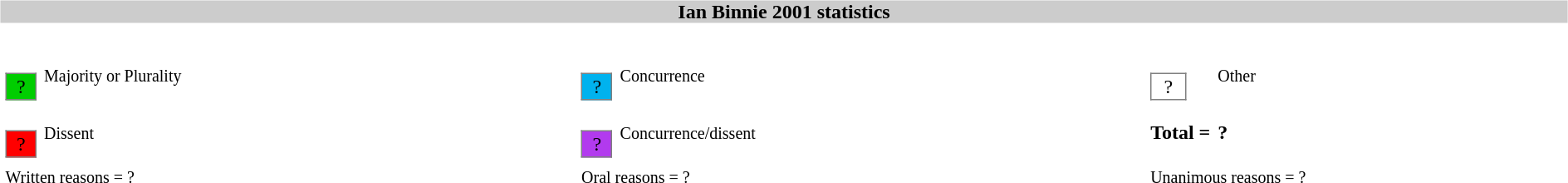<table width=100%>
<tr>
<td><br><table width=100% align=center cellpadding=0 cellspacing=0>
<tr>
<th bgcolor=#CCCCCC>Ian Binnie 2001 statistics</th>
</tr>
<tr>
<td><br><table width=100% cellpadding="2" cellspacing="2" border="0"width=25px>
<tr>
<td><br><table border="1" style="border-collapse:collapse;">
<tr>
<td align=center bgcolor=#00CD00 width=25px>?</td>
</tr>
</table>
</td>
<td><small>Majority or Plurality</small></td>
<td width=25px><br><table border="1" style="border-collapse:collapse;">
<tr>
<td align=center width=25px bgcolor=#00B2EE>?</td>
</tr>
</table>
</td>
<td><small>Concurrence</small></td>
<td width=25px><br><table border="1" style="border-collapse:collapse;">
<tr>
<td align=center width=25px bgcolor=white>?</td>
</tr>
</table>
</td>
<td><small>Other</small></td>
</tr>
<tr>
<td width=25px><br><table border="1" style="border-collapse:collapse;">
<tr>
<td align=center width=25px bgcolor=red>?</td>
</tr>
</table>
</td>
<td><small>Dissent</small></td>
<td width=25px><br><table border="1" style="border-collapse:collapse;">
<tr>
<td align=center width=25px bgcolor=#B23AEE>?</td>
</tr>
</table>
</td>
<td><small>Concurrence/dissent</small></td>
<td white-space: nowrap><strong>Total = </strong></td>
<td><strong>?</strong></td>
</tr>
<tr>
<td colspan=2><small>Written reasons = ?</small></td>
<td colspan=2><small>Oral reasons = ?</small></td>
<td colspan=2><small>Unanimous reasons = ?</small></td>
</tr>
<tr>
</tr>
</table>
</td>
</tr>
</table>
</td>
</tr>
</table>
